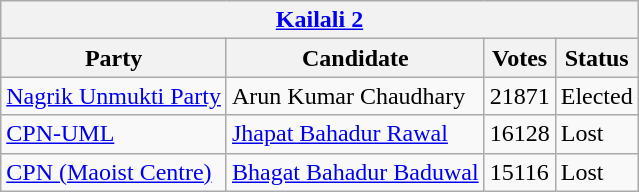<table class="wikitable">
<tr>
<th colspan="4"><a href='#'>Kailali 2</a></th>
</tr>
<tr>
<th>Party</th>
<th>Candidate</th>
<th>Votes</th>
<th>Status</th>
</tr>
<tr>
<td><a href='#'>Nagrik Unmukti Party</a></td>
<td>Arun Kumar Chaudhary</td>
<td>21871</td>
<td>Elected</td>
</tr>
<tr>
<td><a href='#'>CPN-UML</a></td>
<td><a href='#'>Jhapat Bahadur Rawal</a></td>
<td>16128</td>
<td>Lost</td>
</tr>
<tr>
<td><a href='#'>CPN (Maoist Centre)</a></td>
<td><a href='#'>Bhagat Bahadur Baduwal</a></td>
<td>15116</td>
<td>Lost</td>
</tr>
</table>
